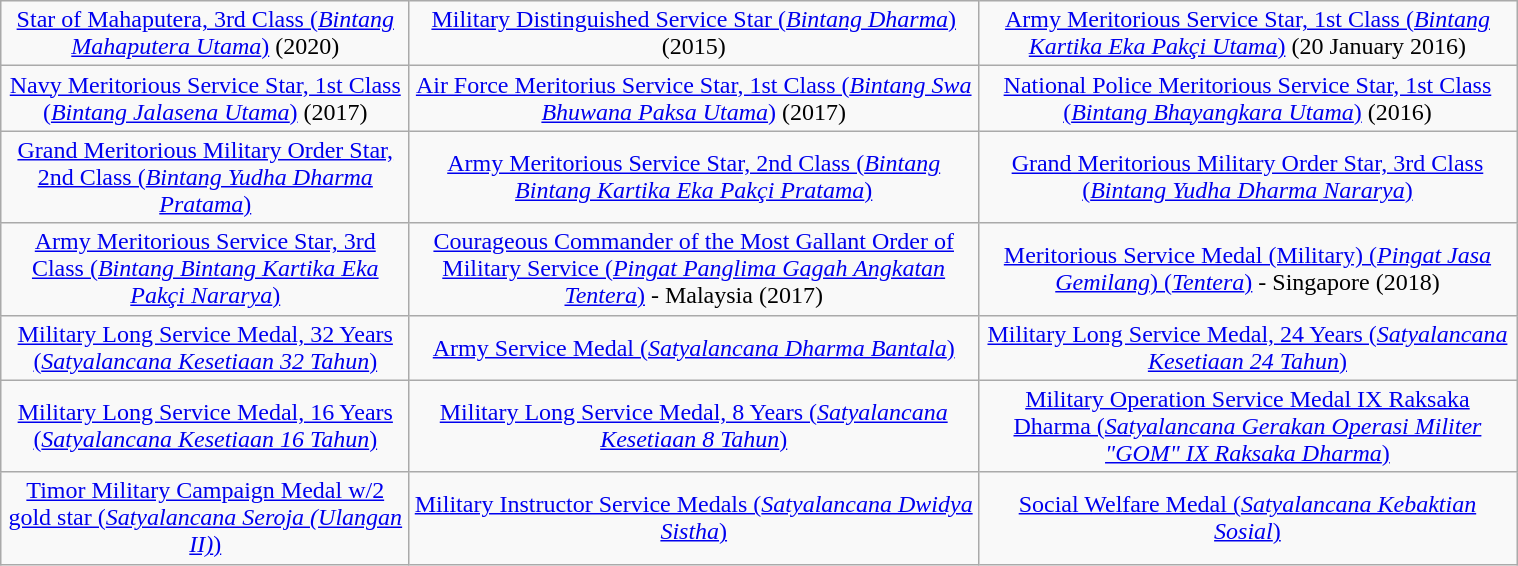<table class="wikitable" width="80%" style="margin:1em auto; text-align:center;">
<tr>
<td colspan="1"><a href='#'>Star of Mahaputera, 3rd Class (<em>Bintang Mahaputera Utama</em>)</a> (2020)</td>
<td colspan="1"><a href='#'>Military Distinguished Service Star (<em>Bintang Dharma</em>)</a> (2015)</td>
<td colspan="1"><a href='#'>Army Meritorious Service Star, 1st Class (<em>Bintang Kartika Eka Pakçi Utama</em>)</a> (20 January 2016)</td>
</tr>
<tr>
<td colspan="1"><a href='#'>Navy Meritorious Service Star, 1st Class (<em>Bintang Jalasena Utama</em>)</a> (2017)</td>
<td colspan="1"><a href='#'>Air Force Meritorius Service Star, 1st Class (<em>Bintang Swa Bhuwana Paksa Utama</em>)</a> (2017)</td>
<td colspan="1"><a href='#'>National Police Meritorious Service Star, 1st Class (<em>Bintang Bhayangkara Utama</em>)</a> (2016)</td>
</tr>
<tr>
<td colspan="1"><a href='#'>Grand Meritorious Military Order Star, 2nd Class (<em>Bintang Yudha Dharma Pratama</em>)</a></td>
<td colspan="1"><a href='#'>Army Meritorious Service Star, 2nd Class (<em>Bintang Bintang Kartika Eka Pakçi Pratama</em>)</a></td>
<td colspan="1"><a href='#'>Grand Meritorious Military Order Star, 3rd Class (<em>Bintang Yudha Dharma Nararya</em>)</a></td>
</tr>
<tr>
<td colspan="1"><a href='#'>Army Meritorious Service Star, 3rd Class (<em>Bintang Bintang Kartika Eka Pakçi Nararya</em>)</a></td>
<td colspan="1"><a href='#'>Courageous Commander of the Most Gallant Order of Military Service (<em>Pingat Panglima Gagah Angkatan Tentera</em>)</a> - Malaysia (2017)</td>
<td colspan="1"><a href='#'>Meritorious Service Medal (Military) (<em>Pingat Jasa Gemilang</em>) (<em>Tentera</em>)</a> - Singapore (2018)</td>
</tr>
<tr>
<td colspan="1"><a href='#'>Military Long Service Medal, 32 Years (<em>Satyalancana Kesetiaan 32 Tahun</em>)</a></td>
<td colspan="1"><a href='#'>Army Service Medal (<em>Satyalancana Dharma Bantala</em>)</a></td>
<td colspan="1"><a href='#'>Military Long Service Medal, 24 Years (<em>Satyalancana Kesetiaan 24 Tahun</em>)</a></td>
</tr>
<tr>
<td colspan="1"><a href='#'>Military Long Service Medal, 16 Years (<em>Satyalancana Kesetiaan 16 Tahun</em>)</a></td>
<td colspan="1"><a href='#'>Military Long Service Medal, 8 Years (<em>Satyalancana Kesetiaan 8 Tahun</em>)</a></td>
<td colspan="1"><a href='#'>Military Operation Service Medal IX Raksaka Dharma (<em>Satyalancana Gerakan Operasi Militer "GOM" IX Raksaka Dharma</em>)</a></td>
</tr>
<tr>
<td colspan="1"><a href='#'>Timor Military Campaign Medal  w/2 gold star (<em>Satyalancana Seroja (Ulangan II)</em>)</a></td>
<td colspan="1"><a href='#'>Military Instructor Service Medals (<em>Satyalancana Dwidya Sistha</em>)</a></td>
<td colspan="1"><a href='#'>Social Welfare Medal (<em>Satyalancana Kebaktian Sosial</em>)</a></td>
</tr>
</table>
